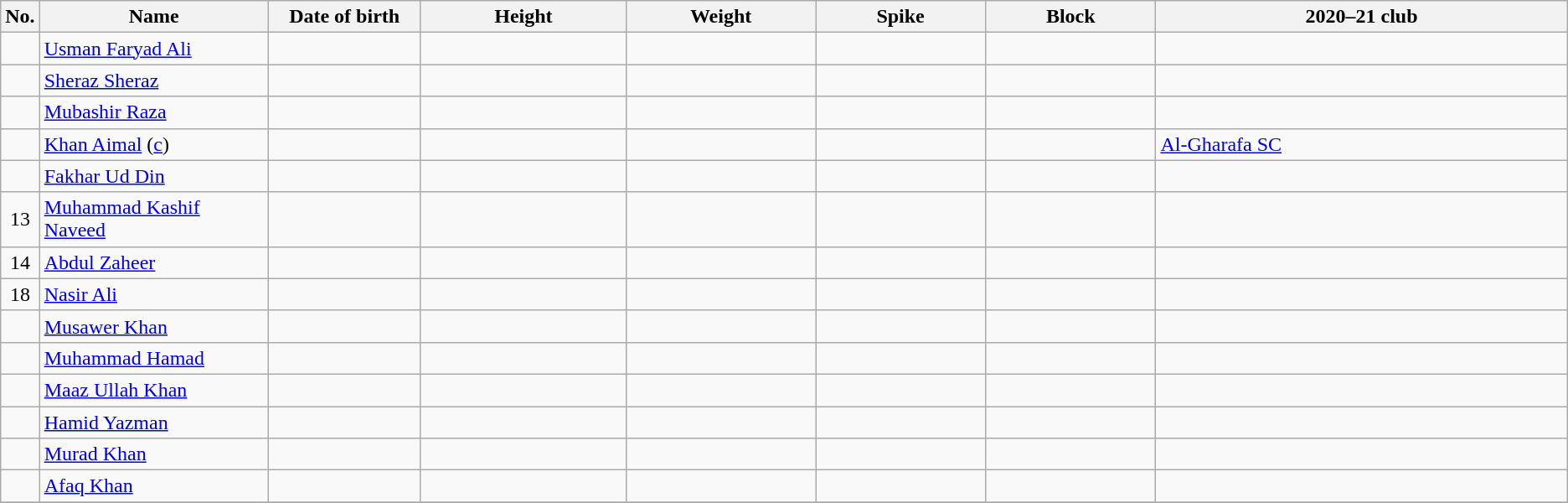<table class="wikitable sortable" style="text-align:center;">
<tr>
<th>No.</th>
<th style="width:12em">Name</th>
<th style="width:8em">Date of birth</th>
<th style="width:11em">Height</th>
<th style="width:10em">Weight</th>
<th style="width:9em">Spike</th>
<th style="width:9em">Block</th>
<th style="width:23em">2020–21 club</th>
</tr>
<tr>
<td></td>
<td align=left><a href='#'>Usman Faryad Ali</a></td>
<td align=right></td>
<td></td>
<td></td>
<td></td>
<td></td>
<td></td>
</tr>
<tr>
<td></td>
<td align=left><a href='#'>Sheraz Sheraz</a></td>
<td align=right></td>
<td></td>
<td></td>
<td></td>
<td></td>
<td></td>
</tr>
<tr>
<td></td>
<td align=left><a href='#'>Mubashir Raza</a></td>
<td align=right></td>
<td></td>
<td></td>
<td></td>
<td></td>
<td></td>
</tr>
<tr>
<td></td>
<td align=left><a href='#'>Khan Aimal</a> (<a href='#'>c</a>)</td>
<td align=right></td>
<td></td>
<td></td>
<td></td>
<td></td>
<td align=left> <a href='#'>Al-Gharafa SC</a></td>
</tr>
<tr>
<td></td>
<td align=left><a href='#'>Fakhar Ud Din</a></td>
<td align=right></td>
<td></td>
<td></td>
<td></td>
<td></td>
<td></td>
</tr>
<tr>
<td>13</td>
<td align=left><a href='#'>Muhammad Kashif Naveed</a></td>
<td align=right></td>
<td></td>
<td></td>
<td></td>
<td></td>
<td></td>
</tr>
<tr>
<td>14</td>
<td align=left><a href='#'>Abdul Zaheer</a></td>
<td align=right></td>
<td></td>
<td></td>
<td></td>
<td></td>
<td></td>
</tr>
<tr>
<td>18</td>
<td align=left><a href='#'>Nasir Ali</a></td>
<td align=right></td>
<td></td>
<td></td>
<td></td>
<td></td>
<td></td>
</tr>
<tr>
<td></td>
<td align=left><a href='#'>Musawer Khan</a></td>
<td></td>
<td></td>
<td></td>
<td></td>
<td></td>
<td></td>
</tr>
<tr>
<td></td>
<td align=left><a href='#'>Muhammad Hamad</a></td>
<td align=right></td>
<td></td>
<td></td>
<td></td>
<td></td>
<td></td>
</tr>
<tr>
<td></td>
<td align=left><a href='#'>Maaz Ullah Khan</a></td>
<td></td>
<td></td>
<td></td>
<td></td>
<td></td>
<td></td>
</tr>
<tr>
<td></td>
<td align=left><a href='#'>Hamid Yazman</a></td>
<td align=right></td>
<td></td>
<td></td>
<td></td>
<td></td>
<td></td>
</tr>
<tr>
<td></td>
<td align=left><a href='#'>Murad Khan</a></td>
<td align=right></td>
<td></td>
<td></td>
<td></td>
<td></td>
<td></td>
</tr>
<tr>
<td></td>
<td align=left><a href='#'>Afaq Khan</a></td>
<td align=right></td>
<td></td>
<td></td>
<td></td>
<td></td>
<td></td>
</tr>
<tr>
</tr>
</table>
